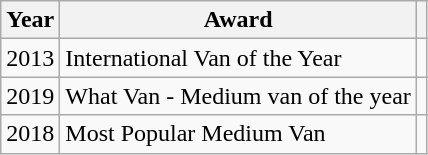<table class="wikitable">
<tr>
<th>Year</th>
<th>Award</th>
<th></th>
</tr>
<tr>
<td>2013</td>
<td>International Van of the Year</td>
<td></td>
</tr>
<tr>
<td>2019</td>
<td>What Van - Medium van of the year</td>
<td></td>
</tr>
<tr>
<td>2018</td>
<td>Most Popular Medium Van</td>
<td></td>
</tr>
</table>
